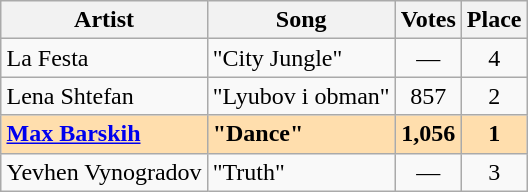<table class="sortable wikitable" style="margin: 1em auto 1em auto; text-align:center">
<tr>
<th>Artist</th>
<th>Song</th>
<th>Votes</th>
<th>Place</th>
</tr>
<tr>
<td align="left">La Festa</td>
<td align="left">"City Jungle"</td>
<td>—</td>
<td>4</td>
</tr>
<tr>
<td align="left">Lena Shtefan</td>
<td align="left">"Lyubov i obman" </td>
<td>857</td>
<td>2</td>
</tr>
<tr style="font-weight:bold; background:#FFDEAD;">
<td align="left"><a href='#'>Max Barskih</a></td>
<td align="left">"Dance"</td>
<td>1,056</td>
<td>1</td>
</tr>
<tr>
<td align="left">Yevhen Vynogradov</td>
<td align="left">"Truth"</td>
<td>—</td>
<td>3</td>
</tr>
</table>
